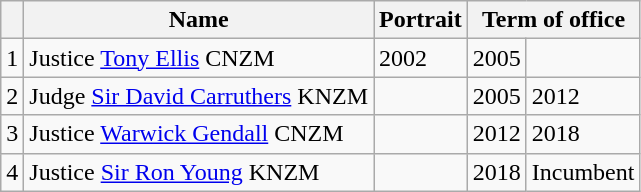<table class="wikitable">
<tr>
<th></th>
<th>Name</th>
<th>Portrait</th>
<th colspan=2>Term of office</th>
</tr>
<tr>
<td align="center">1</td>
<td>Justice <a href='#'>Tony Ellis</a> CNZM</td>
<td>2002</td>
<td>2005</td>
</tr>
<tr>
<td align="center">2</td>
<td>Judge <a href='#'>Sir David Carruthers</a> KNZM</td>
<td></td>
<td>2005</td>
<td>2012</td>
</tr>
<tr>
<td align="center">3</td>
<td>Justice <a href='#'>Warwick Gendall</a> CNZM</td>
<td></td>
<td>2012</td>
<td>2018</td>
</tr>
<tr>
<td align="center">4</td>
<td>Justice <a href='#'>Sir Ron Young</a> KNZM</td>
<td></td>
<td>2018</td>
<td>Incumbent</td>
</tr>
</table>
